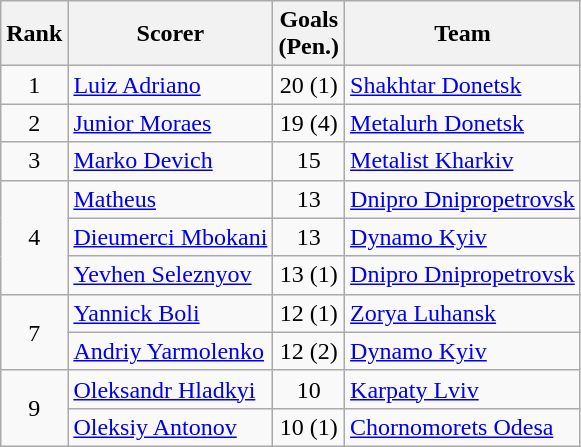<table class="wikitable">
<tr>
<th>Rank</th>
<th>Scorer</th>
<th>Goals<br>(Pen.)</th>
<th>Team</th>
</tr>
<tr>
<td align="center">1</td>
<td> <a href='#'>Luiz Adriano</a></td>
<td align=center>20 (1)</td>
<td><a href='#'>Shakhtar Donetsk</a></td>
</tr>
<tr>
<td align="center">2</td>
<td> <a href='#'>Junior Moraes</a></td>
<td align=center>19 (4)</td>
<td><a href='#'>Metalurh Donetsk</a></td>
</tr>
<tr>
<td align="center">3</td>
<td> <a href='#'>Marko Devich</a></td>
<td align=center>15</td>
<td><a href='#'>Metalist Kharkiv</a></td>
</tr>
<tr>
<td align="center" rowspan="3">4</td>
<td> <a href='#'>Matheus</a></td>
<td align=center>13</td>
<td><a href='#'>Dnipro Dnipropetrovsk</a></td>
</tr>
<tr>
<td> <a href='#'>Dieumerci Mbokani</a></td>
<td align=center>13</td>
<td><a href='#'>Dynamo Kyiv</a></td>
</tr>
<tr>
<td> <a href='#'>Yevhen Seleznyov</a></td>
<td align=center>13 (1)</td>
<td><a href='#'>Dnipro Dnipropetrovsk</a></td>
</tr>
<tr>
<td align="center" rowspan="2">7</td>
<td> <a href='#'>Yannick Boli</a></td>
<td align=center>12 (1)</td>
<td><a href='#'>Zorya Luhansk</a></td>
</tr>
<tr>
<td> <a href='#'>Andriy Yarmolenko</a></td>
<td align=center>12 (2)</td>
<td><a href='#'>Dynamo Kyiv</a></td>
</tr>
<tr>
<td align="center" rowspan="2">9</td>
<td> <a href='#'>Oleksandr Hladkyi</a></td>
<td align=center>10</td>
<td><a href='#'>Karpaty Lviv</a></td>
</tr>
<tr>
<td> <a href='#'>Oleksiy Antonov</a></td>
<td align=center>10 (1)</td>
<td><a href='#'>Chornomorets Odesa</a></td>
</tr>
</table>
